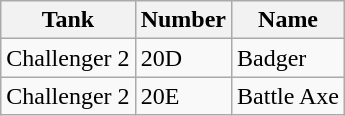<table class="wikitable">
<tr>
<th>Tank</th>
<th>Number</th>
<th>Name</th>
</tr>
<tr>
<td>Challenger 2</td>
<td>20D</td>
<td>Badger</td>
</tr>
<tr>
<td>Challenger 2</td>
<td>20E</td>
<td>Battle Axe</td>
</tr>
</table>
